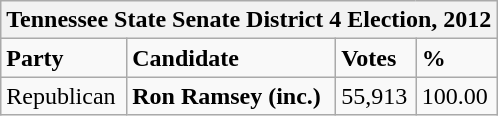<table class="wikitable">
<tr>
<th colspan="4">Tennessee State Senate District 4 Election, 2012</th>
</tr>
<tr>
<td><strong>Party</strong></td>
<td><strong>Candidate</strong></td>
<td><strong>Votes</strong></td>
<td><strong>%</strong></td>
</tr>
<tr>
<td>Republican</td>
<td><strong>Ron Ramsey (inc.)</strong></td>
<td>55,913</td>
<td>100.00</td>
</tr>
</table>
